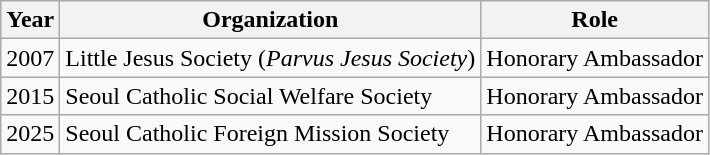<table class="wikitable">
<tr>
<th>Year</th>
<th>Organization</th>
<th>Role</th>
</tr>
<tr>
<td>2007</td>
<td>Little Jesus Society (<em>Parvus Jesus Society</em>)</td>
<td>Honorary Ambassador</td>
</tr>
<tr>
<td>2015</td>
<td>Seoul Catholic Social Welfare Society</td>
<td>Honorary Ambassador</td>
</tr>
<tr>
<td>2025</td>
<td>Seoul Catholic Foreign Mission Society</td>
<td>Honorary Ambassador</td>
</tr>
</table>
